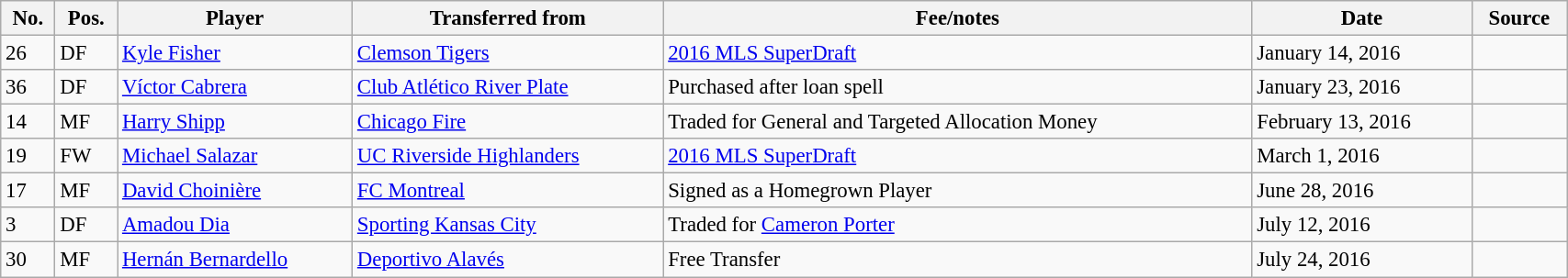<table class="wikitable sortable" style="width:90%; text-align:center; font-size:95%; text-align:left;">
<tr>
<th><strong>No.</strong></th>
<th><strong>Pos.</strong></th>
<th><strong>Player</strong></th>
<th><strong>Transferred from</strong></th>
<th><strong>Fee/notes</strong></th>
<th><strong>Date</strong></th>
<th><strong>Source</strong></th>
</tr>
<tr>
<td>26</td>
<td>DF</td>
<td> <a href='#'>Kyle Fisher</a></td>
<td> <a href='#'>Clemson Tigers</a></td>
<td><a href='#'>2016 MLS SuperDraft</a></td>
<td>January 14, 2016</td>
<td></td>
</tr>
<tr>
<td>36</td>
<td>DF</td>
<td> <a href='#'>Víctor Cabrera</a></td>
<td> <a href='#'>Club Atlético River Plate</a></td>
<td>Purchased after loan spell</td>
<td>January 23, 2016</td>
<td></td>
</tr>
<tr>
<td>14</td>
<td>MF</td>
<td> <a href='#'>Harry Shipp</a></td>
<td> <a href='#'>Chicago Fire</a></td>
<td>Traded for General and Targeted Allocation Money</td>
<td>February 13, 2016</td>
<td></td>
</tr>
<tr>
<td>19</td>
<td>FW</td>
<td> <a href='#'>Michael Salazar</a></td>
<td> <a href='#'>UC Riverside Highlanders</a></td>
<td><a href='#'>2016 MLS SuperDraft</a></td>
<td>March 1, 2016</td>
<td></td>
</tr>
<tr>
<td>17</td>
<td>MF</td>
<td> <a href='#'>David Choinière</a></td>
<td> <a href='#'>FC Montreal</a></td>
<td>Signed as a Homegrown Player</td>
<td>June 28, 2016</td>
<td></td>
</tr>
<tr>
<td>3</td>
<td>DF</td>
<td> <a href='#'>Amadou Dia</a></td>
<td> <a href='#'>Sporting Kansas City</a></td>
<td>Traded for <a href='#'>Cameron Porter</a></td>
<td>July 12, 2016</td>
<td></td>
</tr>
<tr>
<td>30</td>
<td>MF</td>
<td> <a href='#'>Hernán Bernardello</a></td>
<td> <a href='#'>Deportivo Alavés</a></td>
<td>Free Transfer</td>
<td>July 24, 2016</td>
<td></td>
</tr>
</table>
